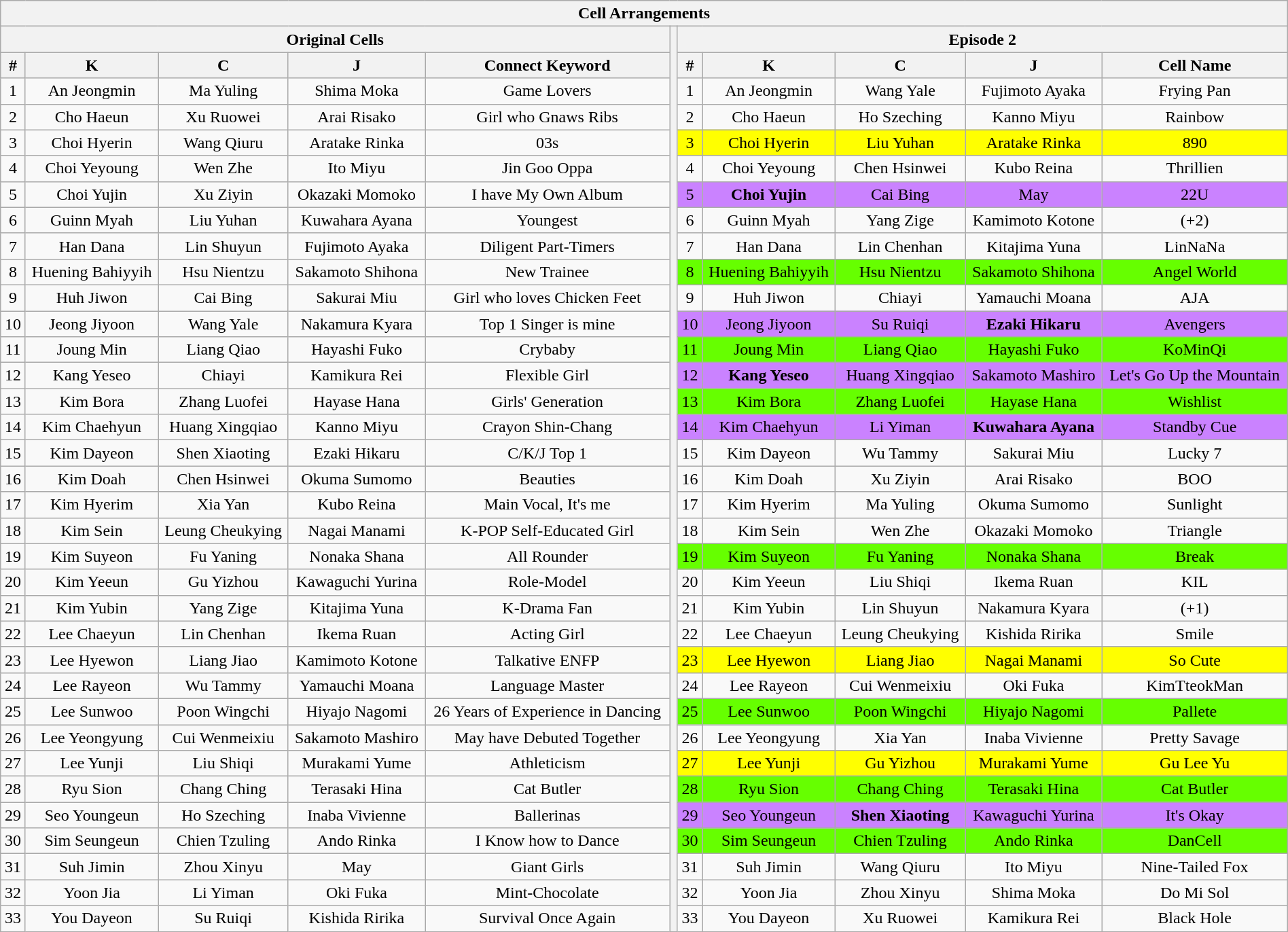<table class="wikitable collapsible" style="width:100%; text-align:center">
<tr>
<th colspan="11">Cell Arrangements</th>
</tr>
<tr>
<th colspan="5">Original Cells</th>
<th rowspan="35"></th>
<th colspan="5">Episode 2</th>
</tr>
<tr>
<th>#</th>
<th>K</th>
<th>C</th>
<th>J</th>
<th>Connect Keyword</th>
<th>#</th>
<th>K</th>
<th>C</th>
<th>J</th>
<th>Cell Name</th>
</tr>
<tr>
<td>1</td>
<td>An Jeongmin</td>
<td>Ma Yuling</td>
<td>Shima Moka</td>
<td>Game Lovers</td>
<td>1</td>
<td>An Jeongmin</td>
<td>Wang Yale</td>
<td>Fujimoto Ayaka</td>
<td>Frying Pan</td>
</tr>
<tr>
<td>2</td>
<td>Cho Haeun</td>
<td>Xu Ruowei</td>
<td>Arai Risako</td>
<td>Girl who Gnaws Ribs</td>
<td>2</td>
<td>Cho Haeun</td>
<td>Ho Szeching</td>
<td>Kanno Miyu</td>
<td>Rainbow</td>
</tr>
<tr>
<td>3</td>
<td>Choi Hyerin</td>
<td>Wang Qiuru</td>
<td>Aratake Rinka</td>
<td>03s</td>
<td style="background:#FFFF00;">3</td>
<td style="background:#FFFF00;">Choi Hyerin</td>
<td style="background:#FFFF00;">Liu Yuhan</td>
<td style="background:#FFFF00;">Aratake Rinka</td>
<td style="background:#FFFF00;">890</td>
</tr>
<tr>
<td>4</td>
<td>Choi Yeyoung</td>
<td>Wen Zhe</td>
<td>Ito Miyu</td>
<td>Jin Goo Oppa</td>
<td>4</td>
<td>Choi Yeyoung</td>
<td>Chen Hsinwei</td>
<td>Kubo Reina</td>
<td>Thrillien</td>
</tr>
<tr>
<td>5</td>
<td>Choi Yujin</td>
<td>Xu Ziyin</td>
<td>Okazaki Momoko</td>
<td>I have My Own Album</td>
<td style="background:#CA82FF;">5</td>
<td style="background:#CA82FF;"><strong>Choi Yujin</strong></td>
<td style="background:#CA82FF;">Cai Bing</td>
<td style="background:#CA82FF;">May</td>
<td style="background:#CA82FF;">22U</td>
</tr>
<tr>
<td>6</td>
<td>Guinn Myah</td>
<td>Liu Yuhan</td>
<td>Kuwahara Ayana</td>
<td>Youngest</td>
<td>6</td>
<td>Guinn Myah</td>
<td>Yang Zige</td>
<td>Kamimoto Kotone</td>
<td>(+2)</td>
</tr>
<tr>
<td>7</td>
<td>Han Dana</td>
<td>Lin Shuyun</td>
<td>Fujimoto Ayaka</td>
<td>Diligent Part-Timers</td>
<td>7</td>
<td>Han Dana</td>
<td>Lin Chenhan</td>
<td>Kitajima Yuna</td>
<td>LinNaNa</td>
</tr>
<tr>
<td>8</td>
<td>Huening Bahiyyih</td>
<td>Hsu Nientzu</td>
<td>Sakamoto Shihona</td>
<td>New Trainee</td>
<td style="background:#66FF00;">8</td>
<td style="background:#66FF00;">Huening Bahiyyih</td>
<td style="background:#66FF00;">Hsu Nientzu</td>
<td style="background:#66FF00;">Sakamoto Shihona</td>
<td style="background:#66FF00;">Angel World</td>
</tr>
<tr>
<td>9</td>
<td>Huh Jiwon</td>
<td>Cai Bing</td>
<td>Sakurai Miu</td>
<td>Girl who loves Chicken Feet</td>
<td>9</td>
<td>Huh Jiwon</td>
<td>Chiayi</td>
<td>Yamauchi Moana</td>
<td>AJA</td>
</tr>
<tr>
<td>10</td>
<td>Jeong Jiyoon</td>
<td>Wang Yale</td>
<td>Nakamura Kyara</td>
<td>Top 1 Singer is mine</td>
<td style="background:#CA82FF;">10</td>
<td style="background:#CA82FF;">Jeong Jiyoon</td>
<td style="background:#CA82FF;">Su Ruiqi</td>
<td style="background:#CA82FF;"><strong>Ezaki Hikaru</strong></td>
<td style="background:#CA82FF;">Avengers</td>
</tr>
<tr>
<td>11</td>
<td>Joung Min</td>
<td>Liang Qiao</td>
<td>Hayashi Fuko</td>
<td>Crybaby</td>
<td style="background:#66FF00;">11</td>
<td style="background:#66FF00;">Joung Min</td>
<td style="background:#66FF00;">Liang Qiao</td>
<td style="background:#66FF00;">Hayashi Fuko</td>
<td style="background:#66FF00;">KoMinQi</td>
</tr>
<tr>
<td>12</td>
<td>Kang Yeseo</td>
<td>Chiayi</td>
<td>Kamikura Rei</td>
<td>Flexible Girl</td>
<td style="background:#CA82FF;">12</td>
<td style="background:#CA82FF;"><strong>Kang Yeseo</strong></td>
<td style="background:#CA82FF;">Huang Xingqiao</td>
<td style="background:#CA82FF;">Sakamoto Mashiro</td>
<td style="background:#CA82FF;">Let's Go Up the Mountain</td>
</tr>
<tr>
<td>13</td>
<td>Kim Bora</td>
<td>Zhang Luofei</td>
<td>Hayase Hana</td>
<td>Girls' Generation</td>
<td style="background:#66FF00;">13</td>
<td style="background:#66FF00;">Kim Bora</td>
<td style="background:#66FF00;">Zhang Luofei</td>
<td style="background:#66FF00;">Hayase Hana</td>
<td style="background:#66FF00;">Wishlist</td>
</tr>
<tr>
<td>14</td>
<td>Kim Chaehyun</td>
<td>Huang Xingqiao</td>
<td>Kanno Miyu</td>
<td>Crayon Shin-Chang</td>
<td style="background:#CA82FF;">14</td>
<td style="background:#CA82FF;">Kim Chaehyun</td>
<td style="background:#CA82FF;">Li Yiman</td>
<td style="background:#CA82FF;"><strong>Kuwahara Ayana</strong></td>
<td style="background:#CA82FF;">Standby Cue</td>
</tr>
<tr>
<td>15</td>
<td>Kim Dayeon</td>
<td>Shen Xiaoting</td>
<td>Ezaki Hikaru</td>
<td>C/K/J Top 1</td>
<td>15</td>
<td>Kim Dayeon</td>
<td>Wu Tammy</td>
<td>Sakurai Miu</td>
<td>Lucky 7</td>
</tr>
<tr>
<td>16</td>
<td>Kim Doah</td>
<td>Chen Hsinwei</td>
<td>Okuma Sumomo</td>
<td>Beauties</td>
<td>16</td>
<td>Kim Doah</td>
<td>Xu Ziyin</td>
<td>Arai Risako</td>
<td>BOO</td>
</tr>
<tr>
<td>17</td>
<td>Kim Hyerim</td>
<td>Xia Yan</td>
<td>Kubo Reina</td>
<td>Main Vocal, It's me</td>
<td>17</td>
<td>Kim Hyerim</td>
<td>Ma Yuling</td>
<td>Okuma Sumomo</td>
<td>Sunlight</td>
</tr>
<tr>
<td>18</td>
<td>Kim Sein</td>
<td>Leung Cheukying</td>
<td>Nagai Manami</td>
<td>K-POP Self-Educated Girl</td>
<td>18</td>
<td>Kim Sein</td>
<td>Wen Zhe</td>
<td>Okazaki Momoko</td>
<td>Triangle</td>
</tr>
<tr>
<td>19</td>
<td>Kim Suyeon</td>
<td>Fu Yaning</td>
<td>Nonaka Shana</td>
<td>All Rounder</td>
<td style="background:#66FF00;">19</td>
<td style="background:#66FF00;">Kim Suyeon</td>
<td style="background:#66FF00;">Fu Yaning</td>
<td style="background:#66FF00;">Nonaka Shana</td>
<td style="background:#66FF00;">Break</td>
</tr>
<tr>
<td>20</td>
<td>Kim Yeeun</td>
<td>Gu Yizhou</td>
<td>Kawaguchi Yurina</td>
<td>Role-Model</td>
<td>20</td>
<td>Kim Yeeun</td>
<td>Liu Shiqi</td>
<td>Ikema Ruan</td>
<td>KIL</td>
</tr>
<tr>
<td>21</td>
<td>Kim Yubin</td>
<td>Yang Zige</td>
<td>Kitajima Yuna</td>
<td>K-Drama Fan</td>
<td>21</td>
<td>Kim Yubin</td>
<td>Lin Shuyun</td>
<td>Nakamura Kyara</td>
<td>(+1)</td>
</tr>
<tr>
<td>22</td>
<td>Lee Chaeyun</td>
<td>Lin Chenhan</td>
<td>Ikema Ruan</td>
<td>Acting Girl</td>
<td>22</td>
<td>Lee Chaeyun</td>
<td>Leung Cheukying</td>
<td>Kishida Ririka</td>
<td>Smile</td>
</tr>
<tr>
<td>23</td>
<td>Lee Hyewon</td>
<td>Liang Jiao</td>
<td>Kamimoto Kotone</td>
<td>Talkative ENFP</td>
<td style="background:#FFFF00;">23</td>
<td style="background:#FFFF00;">Lee Hyewon</td>
<td style="background:#FFFF00;">Liang Jiao</td>
<td style="background:#FFFF00;">Nagai Manami</td>
<td style="background:#FFFF00;">So Cute</td>
</tr>
<tr>
<td>24</td>
<td>Lee Rayeon</td>
<td>Wu Tammy</td>
<td>Yamauchi Moana</td>
<td>Language Master</td>
<td>24</td>
<td>Lee Rayeon</td>
<td>Cui Wenmeixiu</td>
<td>Oki Fuka</td>
<td>KimTteokMan</td>
</tr>
<tr>
<td>25</td>
<td>Lee Sunwoo</td>
<td>Poon Wingchi</td>
<td>Hiyajo Nagomi</td>
<td>26 Years of Experience in Dancing</td>
<td style="background:#66FF00;">25</td>
<td style="background:#66FF00;">Lee Sunwoo</td>
<td style="background:#66FF00;">Poon Wingchi</td>
<td style="background:#66FF00;">Hiyajo Nagomi</td>
<td style="background:#66FF00;">Pallete</td>
</tr>
<tr>
<td>26</td>
<td>Lee Yeongyung</td>
<td>Cui Wenmeixiu</td>
<td>Sakamoto Mashiro</td>
<td>May have Debuted Together</td>
<td>26</td>
<td>Lee Yeongyung</td>
<td>Xia Yan</td>
<td>Inaba Vivienne</td>
<td>Pretty Savage</td>
</tr>
<tr>
<td>27</td>
<td>Lee Yunji</td>
<td>Liu Shiqi</td>
<td>Murakami Yume</td>
<td>Athleticism</td>
<td style="background:#FFFF00;">27</td>
<td style="background:#FFFF00;">Lee Yunji</td>
<td style="background:#FFFF00;">Gu Yizhou</td>
<td style="background:#FFFF00;">Murakami Yume</td>
<td style="background:#FFFF00;">Gu Lee Yu</td>
</tr>
<tr>
<td>28</td>
<td>Ryu Sion</td>
<td>Chang Ching</td>
<td>Terasaki Hina</td>
<td>Cat Butler</td>
<td style="background:#66FF00;">28</td>
<td style="background:#66FF00;">Ryu Sion</td>
<td style="background:#66FF00;">Chang Ching</td>
<td style="background:#66FF00;">Terasaki Hina</td>
<td style="background:#66FF00;">Cat Butler</td>
</tr>
<tr>
<td>29</td>
<td>Seo Youngeun</td>
<td>Ho Szeching</td>
<td>Inaba Vivienne</td>
<td>Ballerinas</td>
<td style="background:#CA82FF;">29</td>
<td style="background:#CA82FF;">Seo Youngeun</td>
<td style="background:#CA82FF;"><strong>Shen Xiaoting</strong></td>
<td style="background:#CA82FF;">Kawaguchi Yurina</td>
<td style="background:#CA82FF;">It's Okay</td>
</tr>
<tr>
<td>30</td>
<td>Sim Seungeun</td>
<td>Chien Tzuling</td>
<td>Ando Rinka</td>
<td>I Know how to Dance</td>
<td style="background:#66FF00;">30</td>
<td style="background:#66FF00;">Sim Seungeun</td>
<td style="background:#66FF00;">Chien Tzuling</td>
<td style="background:#66FF00;">Ando Rinka</td>
<td style="background:#66FF00;">DanCell</td>
</tr>
<tr>
<td>31</td>
<td>Suh Jimin</td>
<td>Zhou Xinyu</td>
<td>May</td>
<td>Giant Girls</td>
<td>31</td>
<td>Suh Jimin</td>
<td>Wang Qiuru</td>
<td>Ito Miyu</td>
<td>Nine-Tailed Fox</td>
</tr>
<tr>
<td>32</td>
<td>Yoon Jia</td>
<td>Li Yiman</td>
<td>Oki Fuka</td>
<td>Mint-Chocolate</td>
<td>32</td>
<td>Yoon Jia</td>
<td>Zhou Xinyu</td>
<td>Shima Moka</td>
<td>Do Mi Sol</td>
</tr>
<tr>
<td>33</td>
<td>You Dayeon</td>
<td>Su Ruiqi</td>
<td>Kishida Ririka</td>
<td>Survival Once Again</td>
<td>33</td>
<td>You Dayeon</td>
<td>Xu Ruowei</td>
<td>Kamikura Rei</td>
<td>Black Hole</td>
</tr>
</table>
